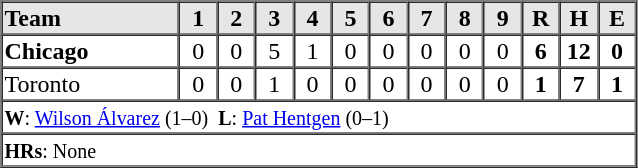<table border=1 cellspacing=0 width=425 style="margin-left:3em;">
<tr style="text-align:center; background-color:#e6e6e6;">
<th align=left width=28%>Team</th>
<th width=6%>1</th>
<th width=6%>2</th>
<th width=6%>3</th>
<th width=6%>4</th>
<th width=6%>5</th>
<th width=6%>6</th>
<th width=6%>7</th>
<th width=6%>8</th>
<th width=6%>9</th>
<th width=6%>R</th>
<th width=6%>H</th>
<th width=6%>E</th>
</tr>
<tr style="text-align:center;">
<td align=left><strong>Chicago</strong></td>
<td>0</td>
<td>0</td>
<td>5</td>
<td>1</td>
<td>0</td>
<td>0</td>
<td>0</td>
<td>0</td>
<td>0</td>
<td><strong>6</strong></td>
<td><strong>12</strong></td>
<td><strong>0</strong></td>
</tr>
<tr style="text-align:center;">
<td align=left>Toronto</td>
<td>0</td>
<td>0</td>
<td>1</td>
<td>0</td>
<td>0</td>
<td>0</td>
<td>0</td>
<td>0</td>
<td>0</td>
<td><strong>1</strong></td>
<td><strong>7</strong></td>
<td><strong>1</strong></td>
</tr>
<tr style="text-align:left;">
<td colspan=13><small><strong>W</strong>: <a href='#'>Wilson Álvarez</a> (1–0)  <strong>L</strong>: <a href='#'>Pat Hentgen</a> (0–1)  </small></td>
</tr>
<tr style="text-align:left;">
<td colspan=13><small><strong>HRs</strong>: None</small></td>
</tr>
</table>
